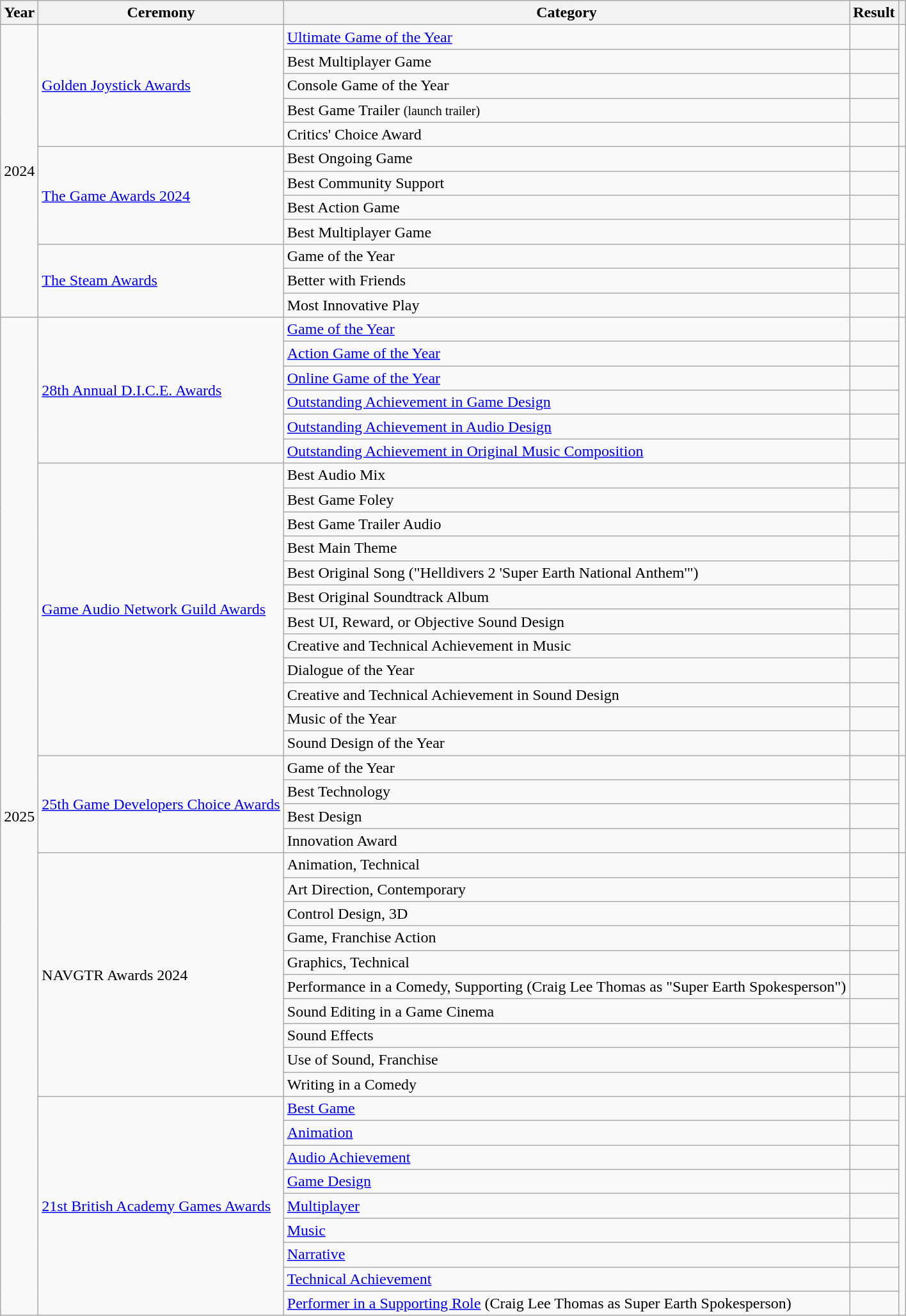<table class="wikitable plainrowheaders sortable" width="auto">
<tr>
<th scope="col">Year</th>
<th scope="col">Ceremony</th>
<th scope="col">Category</th>
<th scope="col">Result</th>
<th scope="col" class="unsortable"></th>
</tr>
<tr>
<td style="text-align:center;" rowspan="12">2024</td>
<td rowspan="5"><a href='#'>Golden Joystick Awards</a></td>
<td><a href='#'>Ultimate Game of the Year</a></td>
<td></td>
<td style="text-align:center;" rowspan="5"></td>
</tr>
<tr>
<td>Best Multiplayer Game</td>
<td></td>
</tr>
<tr>
<td>Console Game of the Year</td>
<td></td>
</tr>
<tr>
<td>Best Game Trailer <small>(launch trailer)</small></td>
<td></td>
</tr>
<tr>
<td>Critics' Choice Award</td>
<td></td>
</tr>
<tr>
<td rowspan="4"><a href='#'>The Game Awards 2024</a></td>
<td>Best Ongoing Game</td>
<td></td>
<td rowspan="4" style="text-align:center;"></td>
</tr>
<tr>
<td>Best Community Support</td>
<td></td>
</tr>
<tr>
<td>Best Action Game</td>
<td></td>
</tr>
<tr>
<td>Best Multiplayer Game</td>
<td></td>
</tr>
<tr>
<td rowspan="3"><a href='#'>The Steam Awards</a></td>
<td>Game of the Year</td>
<td></td>
<td rowspan="3" style="text-align: center;"></td>
</tr>
<tr>
<td>Better with Friends</td>
<td></td>
</tr>
<tr>
<td>Most Innovative Play</td>
<td></td>
</tr>
<tr>
<td style="text-align:center;" rowspan="41">2025</td>
<td rowspan="6"><a href='#'>28th Annual D.I.C.E. Awards</a></td>
<td><a href='#'>Game of the Year</a></td>
<td></td>
<td rowspan="6" style="text-align: center;"></td>
</tr>
<tr>
<td><a href='#'>Action Game of the Year</a></td>
<td></td>
</tr>
<tr>
<td><a href='#'>Online Game of the Year</a></td>
<td></td>
</tr>
<tr>
<td><a href='#'>Outstanding Achievement in Game Design</a></td>
<td></td>
</tr>
<tr>
<td><a href='#'>Outstanding Achievement in Audio Design</a></td>
<td></td>
</tr>
<tr>
<td><a href='#'>Outstanding Achievement in Original Music Composition</a></td>
<td></td>
</tr>
<tr>
<td rowspan="12"><a href='#'>Game Audio Network Guild Awards</a></td>
<td>Best Audio Mix</td>
<td></td>
<td rowspan="12" style="text-align: center;"></td>
</tr>
<tr>
<td>Best Game Foley</td>
<td></td>
</tr>
<tr>
<td>Best Game Trailer Audio</td>
<td></td>
</tr>
<tr>
<td>Best Main Theme</td>
<td></td>
</tr>
<tr>
<td>Best Original Song ("Helldivers 2 'Super Earth National Anthem'")</td>
<td></td>
</tr>
<tr>
<td>Best Original Soundtrack Album</td>
<td></td>
</tr>
<tr>
<td>Best UI, Reward, or Objective Sound Design</td>
<td></td>
</tr>
<tr>
<td>Creative and Technical Achievement in Music</td>
<td></td>
</tr>
<tr>
<td>Dialogue of the Year</td>
<td></td>
</tr>
<tr>
<td>Creative and Technical Achievement in Sound Design</td>
<td></td>
</tr>
<tr>
<td>Music of the Year</td>
<td></td>
</tr>
<tr>
<td>Sound Design of the Year</td>
<td></td>
</tr>
<tr>
<td rowspan="4"><a href='#'>25th Game Developers Choice Awards</a></td>
<td>Game of the Year</td>
<td></td>
<td rowspan="4" style="text-align:center;"></td>
</tr>
<tr>
<td>Best Technology</td>
<td></td>
</tr>
<tr>
<td>Best Design</td>
<td></td>
</tr>
<tr>
<td>Innovation Award</td>
<td></td>
</tr>
<tr>
<td rowspan="10">NAVGTR Awards 2024</td>
<td>Animation, Technical</td>
<td></td>
<td align="center" rowspan="10"></td>
</tr>
<tr>
<td>Art Direction, Contemporary</td>
<td></td>
</tr>
<tr>
<td>Control Design, 3D</td>
<td></td>
</tr>
<tr>
<td>Game, Franchise Action</td>
<td></td>
</tr>
<tr>
<td>Graphics, Technical</td>
<td></td>
</tr>
<tr>
<td>Performance in a Comedy, Supporting (Craig Lee Thomas as "Super Earth Spokesperson")</td>
<td></td>
</tr>
<tr>
<td>Sound Editing in a Game Cinema</td>
<td></td>
</tr>
<tr>
<td>Sound Effects</td>
<td></td>
</tr>
<tr>
<td>Use of Sound, Franchise</td>
<td></td>
</tr>
<tr>
<td>Writing in a Comedy</td>
<td></td>
</tr>
<tr>
<td rowspan="9"><a href='#'>21st British Academy Games Awards</a></td>
<td><a href='#'>Best Game</a></td>
<td></td>
<td align="center" rowspan="9"></td>
</tr>
<tr>
<td><a href='#'>Animation</a></td>
<td></td>
</tr>
<tr>
<td><a href='#'>Audio Achievement</a></td>
<td></td>
</tr>
<tr>
<td><a href='#'>Game Design</a></td>
<td></td>
</tr>
<tr>
<td><a href='#'>Multiplayer</a></td>
<td></td>
</tr>
<tr>
<td><a href='#'>Music</a></td>
<td></td>
</tr>
<tr>
<td><a href='#'>Narrative</a></td>
<td></td>
</tr>
<tr>
<td><a href='#'>Technical Achievement</a></td>
<td></td>
</tr>
<tr>
<td><a href='#'>Performer in a Supporting Role</a> (Craig Lee Thomas as Super Earth Spokesperson)</td>
<td></td>
</tr>
</table>
